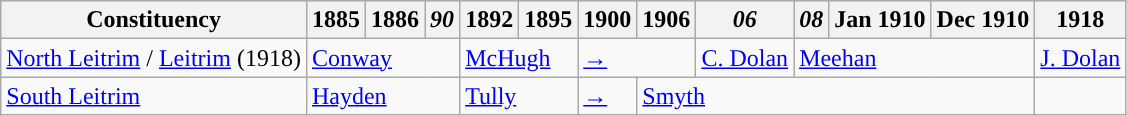<table class="wikitable">
<tr>
<th>Constituency</th>
<th>1885</th>
<th>1886</th>
<th><em>90</em></th>
<th>1892</th>
<th>1895</th>
<th>1900</th>
<th>1906</th>
<th><em>06</em></th>
<th><em>08</em></th>
<th>Jan 1910</th>
<th>Dec 1910</th>
<th>1918</th>
</tr>
<tr>
<td><a href='#'>North Leitrim</a> / <a href='#'>Leitrim</a> (1918)</td>
<td colspan="3"><a href='#'>Conway</a></td>
<td colspan="2"><a href='#'>McHugh</a></td>
<td colspan="2"><a href='#'>→</a></td>
<td><a href='#'>C. Dolan</a></td>
<td colspan="3"><a href='#'>Meehan</a></td>
<td><a href='#'>J. Dolan</a></td>
</tr>
<tr>
<td><a href='#'>South Leitrim</a></td>
<td colspan="3"><a href='#'>Hayden</a></td>
<td colspan="2"><a href='#'>Tully</a></td>
<td><a href='#'>→</a></td>
<td colspan="5"><a href='#'>Smyth</a></td>
<td></td>
</tr>
</table>
